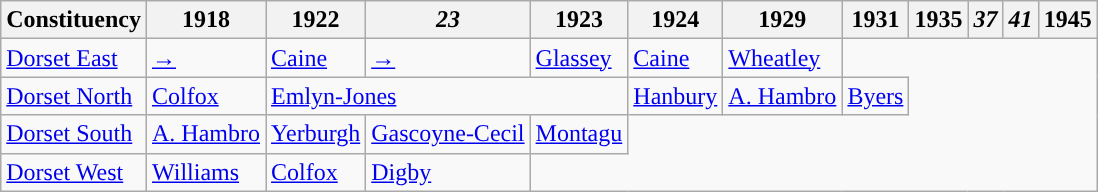<table class="wikitable">
<tr>
<th>Constituency</th>
<th>1918</th>
<th>1922</th>
<th><em>23</em></th>
<th>1923</th>
<th>1924</th>
<th>1929</th>
<th>1931</th>
<th>1935</th>
<th><em>37</em></th>
<th><em>41</em></th>
<th>1945</th>
</tr>
<tr>
<td><a href='#'>Dorset East</a></td>
<td><a href='#'>→</a></td>
<td><a href='#'>Caine</a></td>
<td><a href='#'>→</a></td>
<td><a href='#'>Glassey</a></td>
<td><a href='#'>Caine</a></td>
<td><a href='#'>Wheatley</a></td>
</tr>
<tr>
<td><a href='#'>Dorset North</a></td>
<td><a href='#'>Colfox</a></td>
<td colspan="3"><a href='#'>Emlyn-Jones</a></td>
<td><a href='#'>Hanbury</a></td>
<td><a href='#'>A. Hambro</a></td>
<td><a href='#'>Byers</a></td>
</tr>
<tr>
<td><a href='#'>Dorset South</a></td>
<td><a href='#'>A. Hambro</a></td>
<td><a href='#'>Yerburgh</a></td>
<td><a href='#'>Gascoyne-Cecil</a></td>
<td><a href='#'>Montagu</a></td>
</tr>
<tr>
<td><a href='#'>Dorset West</a></td>
<td><a href='#'>Williams</a></td>
<td><a href='#'>Colfox</a></td>
<td><a href='#'>Digby</a></td>
</tr>
</table>
